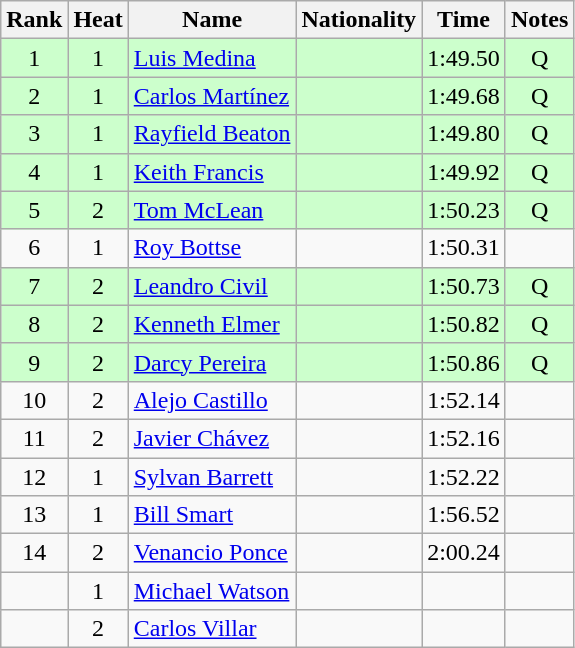<table class="wikitable sortable" style="text-align:center">
<tr>
<th>Rank</th>
<th>Heat</th>
<th>Name</th>
<th>Nationality</th>
<th>Time</th>
<th>Notes</th>
</tr>
<tr bgcolor=ccffcc>
<td>1</td>
<td>1</td>
<td align=left><a href='#'>Luis Medina</a></td>
<td align=left></td>
<td>1:49.50</td>
<td>Q</td>
</tr>
<tr bgcolor=ccffcc>
<td>2</td>
<td>1</td>
<td align=left><a href='#'>Carlos Martínez</a></td>
<td align=left></td>
<td>1:49.68</td>
<td>Q</td>
</tr>
<tr bgcolor=ccffcc>
<td>3</td>
<td>1</td>
<td align=left><a href='#'>Rayfield Beaton</a></td>
<td align=left></td>
<td>1:49.80</td>
<td>Q</td>
</tr>
<tr bgcolor=ccffcc>
<td>4</td>
<td>1</td>
<td align=left><a href='#'>Keith Francis</a></td>
<td align=left></td>
<td>1:49.92</td>
<td>Q</td>
</tr>
<tr bgcolor=ccffcc>
<td>5</td>
<td>2</td>
<td align=left><a href='#'>Tom McLean</a></td>
<td align=left></td>
<td>1:50.23</td>
<td>Q</td>
</tr>
<tr>
<td>6</td>
<td>1</td>
<td align=left><a href='#'>Roy Bottse</a></td>
<td align=left></td>
<td>1:50.31</td>
<td></td>
</tr>
<tr bgcolor=ccffcc>
<td>7</td>
<td>2</td>
<td align=left><a href='#'>Leandro Civil</a></td>
<td align=left></td>
<td>1:50.73</td>
<td>Q</td>
</tr>
<tr bgcolor=ccffcc>
<td>8</td>
<td>2</td>
<td align=left><a href='#'>Kenneth Elmer</a></td>
<td align=left></td>
<td>1:50.82</td>
<td>Q</td>
</tr>
<tr bgcolor=ccffcc>
<td>9</td>
<td>2</td>
<td align=left><a href='#'>Darcy Pereira</a></td>
<td align=left></td>
<td>1:50.86</td>
<td>Q</td>
</tr>
<tr>
<td>10</td>
<td>2</td>
<td align=left><a href='#'>Alejo Castillo</a></td>
<td align=left></td>
<td>1:52.14</td>
<td></td>
</tr>
<tr>
<td>11</td>
<td>2</td>
<td align=left><a href='#'>Javier Chávez</a></td>
<td align=left></td>
<td>1:52.16</td>
<td></td>
</tr>
<tr>
<td>12</td>
<td>1</td>
<td align=left><a href='#'>Sylvan Barrett</a></td>
<td align=left></td>
<td>1:52.22</td>
<td></td>
</tr>
<tr>
<td>13</td>
<td>1</td>
<td align=left><a href='#'>Bill Smart</a></td>
<td align=left></td>
<td>1:56.52</td>
<td></td>
</tr>
<tr>
<td>14</td>
<td>2</td>
<td align=left><a href='#'>Venancio Ponce</a></td>
<td align=left></td>
<td>2:00.24</td>
<td></td>
</tr>
<tr>
<td></td>
<td>1</td>
<td align=left><a href='#'>Michael Watson</a></td>
<td align=left></td>
<td></td>
<td></td>
</tr>
<tr>
<td></td>
<td>2</td>
<td align=left><a href='#'>Carlos Villar</a></td>
<td align=left></td>
<td></td>
<td></td>
</tr>
</table>
